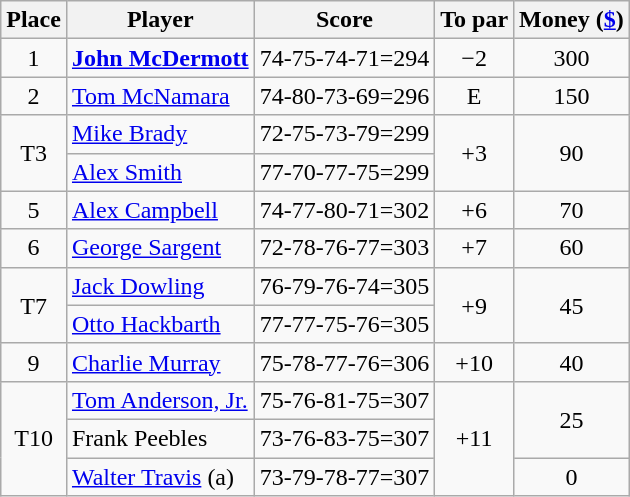<table class=wikitable>
<tr>
<th>Place</th>
<th>Player</th>
<th>Score</th>
<th>To par</th>
<th>Money (<a href='#'>$</a>)</th>
</tr>
<tr>
<td align=center>1</td>
<td> <strong><a href='#'>John McDermott</a></strong></td>
<td>74-75-74-71=294</td>
<td align=center>−2</td>
<td align=center>300</td>
</tr>
<tr>
<td align=center>2</td>
<td> <a href='#'>Tom McNamara</a></td>
<td>74-80-73-69=296</td>
<td align=center>E</td>
<td align=center>150</td>
</tr>
<tr>
<td rowspan=2 align=center>T3</td>
<td> <a href='#'>Mike Brady</a></td>
<td>72-75-73-79=299</td>
<td rowspan=2 align=center>+3</td>
<td rowspan=2 align=center>90</td>
</tr>
<tr>
<td> <a href='#'>Alex Smith</a></td>
<td>77-70-77-75=299</td>
</tr>
<tr>
<td align=center>5</td>
<td> <a href='#'>Alex Campbell</a></td>
<td>74-77-80-71=302</td>
<td align=center>+6</td>
<td align=center>70</td>
</tr>
<tr>
<td align=center>6</td>
<td> <a href='#'>George Sargent</a></td>
<td>72-78-76-77=303</td>
<td align=center>+7</td>
<td align=center>60</td>
</tr>
<tr>
<td rowspan=2 align=center>T7</td>
<td> <a href='#'>Jack Dowling</a></td>
<td>76-79-76-74=305</td>
<td rowspan=2 align=center>+9</td>
<td rowspan=2 align=center>45</td>
</tr>
<tr>
<td> <a href='#'>Otto Hackbarth</a></td>
<td>77-77-75-76=305</td>
</tr>
<tr>
<td align=center>9</td>
<td> <a href='#'>Charlie Murray</a></td>
<td>75-78-77-76=306</td>
<td align=center>+10</td>
<td align=center>40</td>
</tr>
<tr>
<td rowspan=3 align=center>T10</td>
<td> <a href='#'>Tom Anderson, Jr.</a></td>
<td>75-76-81-75=307</td>
<td rowspan=3 align=center>+11</td>
<td rowspan=2 align=center>25</td>
</tr>
<tr>
<td> Frank Peebles</td>
<td>73-76-83-75=307</td>
</tr>
<tr>
<td> <a href='#'>Walter Travis</a> (a)</td>
<td>73-79-78-77=307</td>
<td align=center>0</td>
</tr>
</table>
